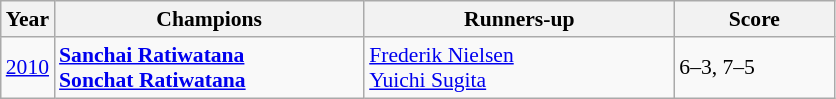<table class="wikitable" style="font-size:90%">
<tr>
<th>Year</th>
<th width="200">Champions</th>
<th width="200">Runners-up</th>
<th width="100">Score</th>
</tr>
<tr>
<td><a href='#'>2010</a></td>
<td> <strong><a href='#'>Sanchai Ratiwatana</a></strong> <br>  <strong><a href='#'>Sonchat Ratiwatana</a></strong></td>
<td> <a href='#'>Frederik Nielsen</a> <br>  <a href='#'>Yuichi Sugita</a></td>
<td>6–3, 7–5</td>
</tr>
</table>
